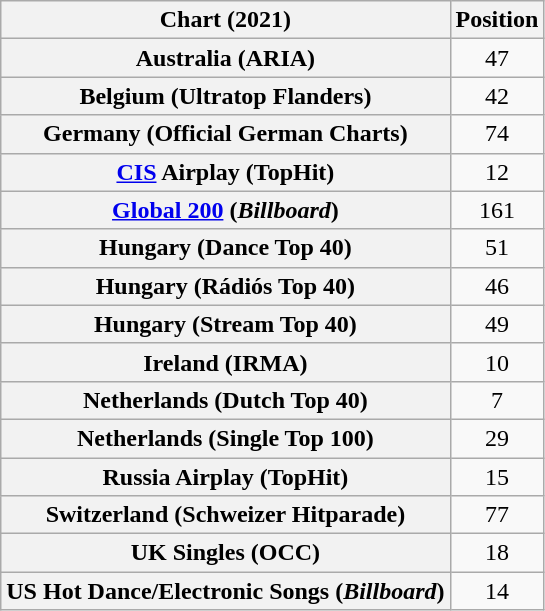<table class="wikitable sortable plainrowheaders" style="text-align:center">
<tr>
<th scope="col">Chart (2021)</th>
<th scope="col">Position</th>
</tr>
<tr>
<th scope="row">Australia (ARIA)</th>
<td>47</td>
</tr>
<tr>
<th scope="row">Belgium (Ultratop Flanders)</th>
<td>42</td>
</tr>
<tr>
<th scope="row">Germany (Official German Charts)</th>
<td>74</td>
</tr>
<tr>
<th scope="row"><a href='#'>CIS</a> Airplay (TopHit)</th>
<td>12</td>
</tr>
<tr>
<th scope="row"><a href='#'>Global 200</a> (<em>Billboard</em>)</th>
<td>161</td>
</tr>
<tr>
<th scope="row">Hungary (Dance Top 40)</th>
<td>51</td>
</tr>
<tr>
<th scope="row">Hungary (Rádiós Top 40)</th>
<td>46</td>
</tr>
<tr>
<th scope="row">Hungary (Stream Top 40)</th>
<td>49</td>
</tr>
<tr>
<th scope="row">Ireland (IRMA)</th>
<td>10</td>
</tr>
<tr>
<th scope="row">Netherlands (Dutch Top 40)</th>
<td>7</td>
</tr>
<tr>
<th scope="row">Netherlands (Single Top 100)</th>
<td>29</td>
</tr>
<tr>
<th scope="row">Russia Airplay (TopHit)</th>
<td>15</td>
</tr>
<tr>
<th scope="row">Switzerland (Schweizer Hitparade)</th>
<td>77</td>
</tr>
<tr>
<th scope="row">UK Singles (OCC)</th>
<td>18</td>
</tr>
<tr>
<th scope="row">US Hot Dance/Electronic Songs (<em>Billboard</em>)</th>
<td>14</td>
</tr>
</table>
